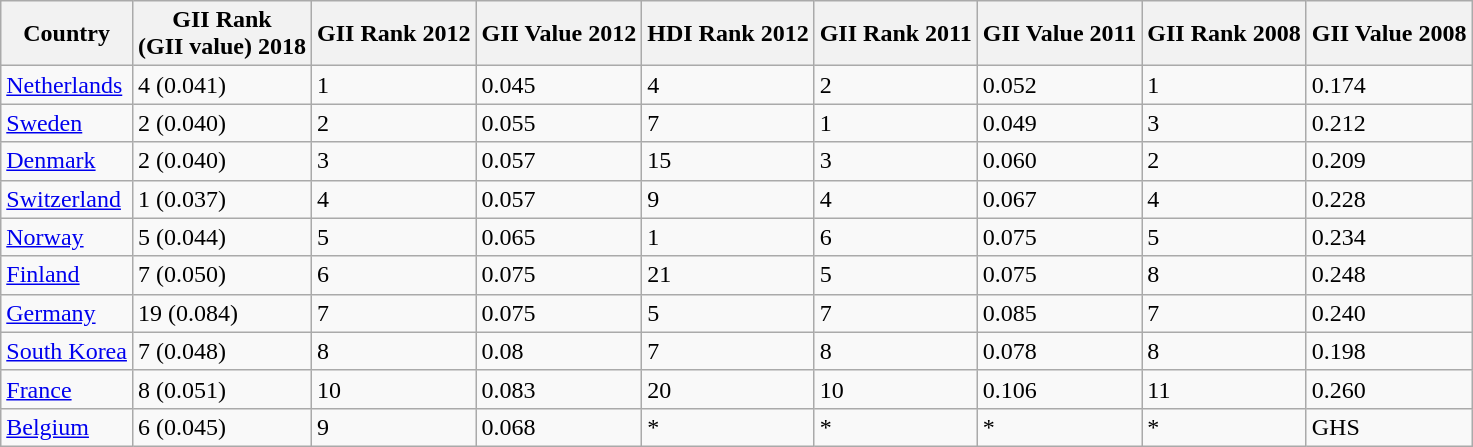<table class="wikitable">
<tr>
<th>Country</th>
<th>GII Rank<br>(GII value) 2018</th>
<th>GII Rank 2012</th>
<th>GII Value 2012</th>
<th>HDI Rank 2012</th>
<th>GII Rank 2011</th>
<th>GII Value 2011</th>
<th>GII Rank 2008</th>
<th>GII Value 2008</th>
</tr>
<tr>
<td><a href='#'>Netherlands</a></td>
<td>4 (0.041)</td>
<td>1</td>
<td>0.045</td>
<td>4</td>
<td>2</td>
<td>0.052</td>
<td>1</td>
<td>0.174</td>
</tr>
<tr>
<td><a href='#'>Sweden</a></td>
<td>2 (0.040)</td>
<td>2</td>
<td>0.055</td>
<td>7</td>
<td>1</td>
<td>0.049</td>
<td>3</td>
<td>0.212</td>
</tr>
<tr>
<td><a href='#'>Denmark</a></td>
<td>2 (0.040)</td>
<td>3</td>
<td>0.057</td>
<td>15</td>
<td>3</td>
<td>0.060</td>
<td>2</td>
<td>0.209</td>
</tr>
<tr>
<td><a href='#'>Switzerland</a></td>
<td>1 (0.037)</td>
<td>4</td>
<td>0.057</td>
<td>9</td>
<td>4</td>
<td>0.067</td>
<td>4</td>
<td>0.228</td>
</tr>
<tr>
<td><a href='#'>Norway</a></td>
<td>5 (0.044)</td>
<td>5</td>
<td>0.065</td>
<td>1</td>
<td>6</td>
<td>0.075</td>
<td>5</td>
<td>0.234</td>
</tr>
<tr>
<td><a href='#'>Finland</a></td>
<td>7 (0.050)</td>
<td>6</td>
<td>0.075</td>
<td>21</td>
<td>5</td>
<td>0.075</td>
<td>8</td>
<td>0.248</td>
</tr>
<tr>
<td><a href='#'>Germany</a></td>
<td>19 (0.084)</td>
<td>7</td>
<td>0.075</td>
<td>5</td>
<td>7</td>
<td>0.085</td>
<td>7</td>
<td>0.240</td>
</tr>
<tr>
<td><a href='#'>South Korea</a></td>
<td>7 (0.048)</td>
<td>8</td>
<td>0.08</td>
<td>7</td>
<td>8</td>
<td>0.078</td>
<td>8</td>
<td>0.198</td>
</tr>
<tr>
<td><a href='#'>France</a></td>
<td>8 (0.051)</td>
<td>10</td>
<td>0.083</td>
<td>20</td>
<td>10</td>
<td>0.106</td>
<td>11</td>
<td>0.260</td>
</tr>
<tr>
<td><a href='#'>Belgium</a></td>
<td>6 (0.045)</td>
<td>9</td>
<td>0.068</td>
<td>*</td>
<td>*</td>
<td>*</td>
<td>*</td>
<td>GHS</td>
</tr>
</table>
